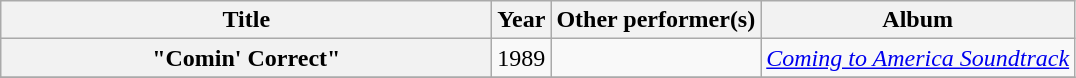<table class="wikitable plainrowheaders" style="text-align:center;">
<tr>
<th scope="col" style="width:20em;">Title</th>
<th scope="col">Year</th>
<th scope="col">Other performer(s)</th>
<th scope="col">Album</th>
</tr>
<tr>
<th scope="row">"Comin' Correct"</th>
<td>1989</td>
<td></td>
<td><a href='#'><em>Coming to America Soundtrack</em></a></td>
</tr>
<tr>
</tr>
</table>
